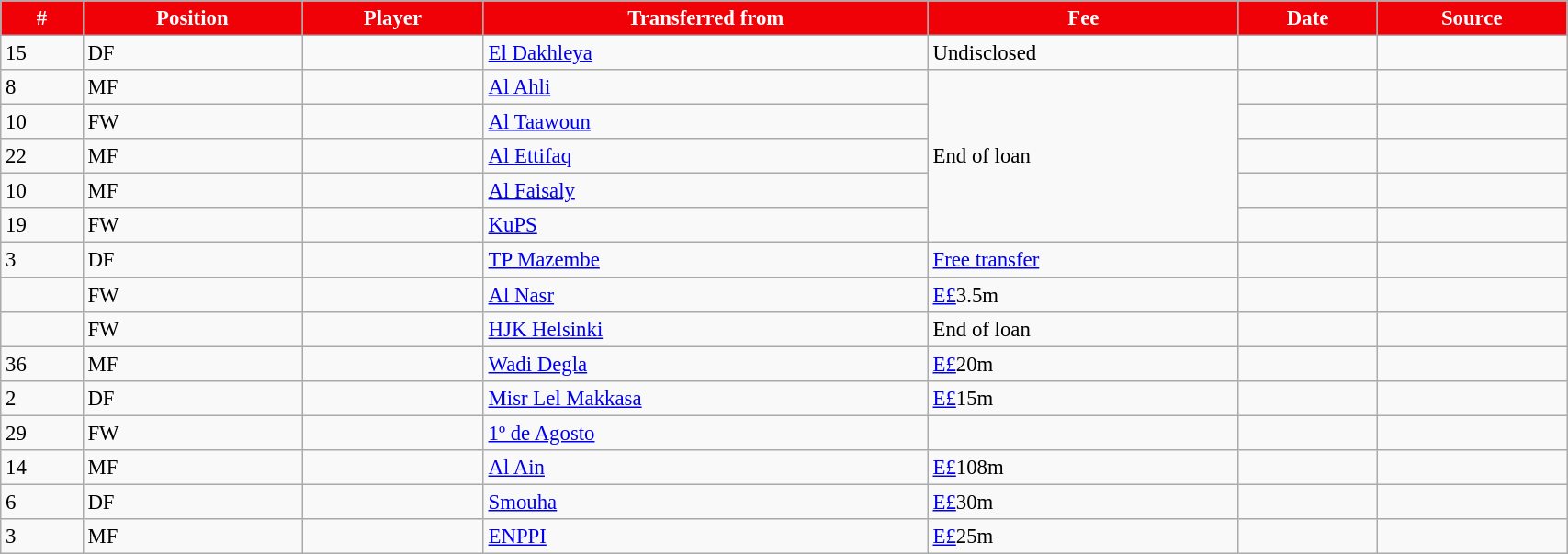<table class="wikitable sortable" style="width:90%; text-align:center; font-size:95%; text-align:left">
<tr>
<th style="background:#EF0107; color:#FFFFFF">#</th>
<th style="background:#EF0107; color:#FFFFFF">Position</th>
<th style="background:#EF0107; color:#FFFFFF">Player</th>
<th style="background:#EF0107; color:#FFFFFF">Transferred from</th>
<th style="background:#EF0107; color:#FFFFFF">Fee</th>
<th style="background:#EF0107; color:#FFFFFF">Date</th>
<th style="background:#EF0107; color:#FFFFFF">Source</th>
</tr>
<tr>
<td>15</td>
<td>DF</td>
<td></td>
<td> <a href='#'>El Dakhleya</a></td>
<td>Undisclosed</td>
<td></td>
<td></td>
</tr>
<tr>
<td>8</td>
<td>MF</td>
<td></td>
<td> <a href='#'>Al Ahli</a></td>
<td rowspan=5>End of loan</td>
<td></td>
<td></td>
</tr>
<tr>
<td>10</td>
<td>FW</td>
<td></td>
<td> <a href='#'>Al Taawoun</a></td>
<td></td>
<td></td>
</tr>
<tr>
<td>22</td>
<td>MF</td>
<td></td>
<td> <a href='#'>Al Ettifaq</a></td>
<td></td>
<td></td>
</tr>
<tr>
<td>10</td>
<td>MF</td>
<td></td>
<td> <a href='#'>Al Faisaly</a></td>
<td></td>
<td></td>
</tr>
<tr>
<td>19</td>
<td>FW</td>
<td></td>
<td> <a href='#'>KuPS</a></td>
<td></td>
<td></td>
</tr>
<tr>
<td>3</td>
<td>DF</td>
<td></td>
<td> <a href='#'>TP Mazembe</a></td>
<td><a href='#'>Free transfer</a></td>
<td></td>
<td></td>
</tr>
<tr>
<td></td>
<td>FW</td>
<td></td>
<td> <a href='#'>Al Nasr</a></td>
<td><a href='#'>E£</a>3.5m</td>
<td></td>
<td></td>
</tr>
<tr>
<td></td>
<td>FW</td>
<td></td>
<td> <a href='#'>HJK Helsinki</a></td>
<td>End of loan</td>
<td></td>
<td></td>
</tr>
<tr>
<td>36</td>
<td>MF</td>
<td></td>
<td> <a href='#'>Wadi Degla</a></td>
<td><a href='#'>E£</a>20m</td>
<td></td>
<td></td>
</tr>
<tr>
<td>2</td>
<td>DF</td>
<td></td>
<td> <a href='#'>Misr Lel Makkasa</a></td>
<td><a href='#'>E£</a>15m</td>
<td></td>
<td></td>
</tr>
<tr>
<td>29</td>
<td>FW</td>
<td></td>
<td> <a href='#'>1º de Agosto</a></td>
<td></td>
<td></td>
</tr>
<tr>
<td>14</td>
<td>MF</td>
<td></td>
<td> <a href='#'>Al Ain</a></td>
<td><a href='#'>E£</a>108m</td>
<td></td>
<td></td>
</tr>
<tr>
<td>6</td>
<td>DF</td>
<td></td>
<td> <a href='#'>Smouha</a></td>
<td><a href='#'>E£</a>30m</td>
<td></td>
<td></td>
</tr>
<tr>
<td>3</td>
<td>MF</td>
<td></td>
<td> <a href='#'>ENPPI</a></td>
<td><a href='#'>E£</a>25m</td>
<td></td>
<td></td>
</tr>
</table>
